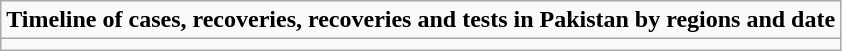<table class="wikitable mw-collapsible  mw-collapsed">
<tr>
<td><strong>Timeline of cases, recoveries, recoveries and tests in Pakistan by regions and date</strong></td>
</tr>
<tr>
<td></td>
</tr>
</table>
